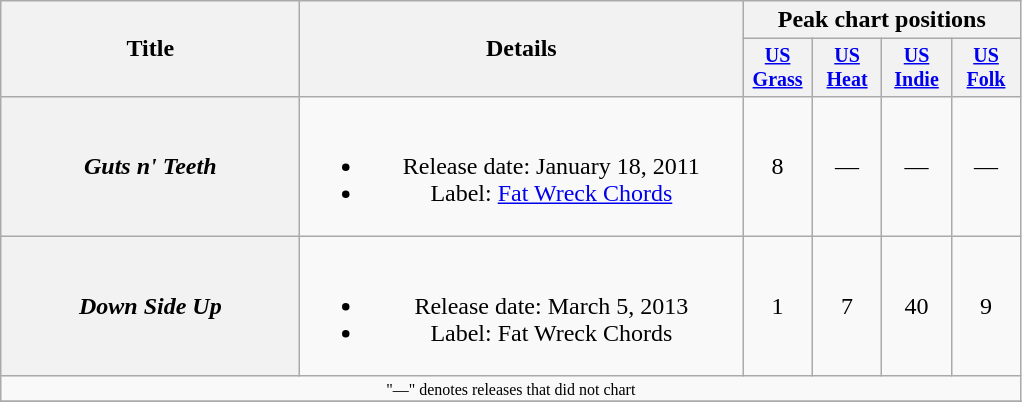<table class="wikitable plainrowheaders" style="text-align:center;">
<tr>
<th style="width:12em;" rowspan="2">Title</th>
<th style="width:18em;" rowspan="2">Details</th>
<th colspan="4">Peak chart positions</th>
</tr>
<tr style="font-size:smaller;">
<th width="40"><a href='#'>US Grass</a></th>
<th width="40"><a href='#'>US<br>Heat</a></th>
<th width="40"><a href='#'>US Indie</a></th>
<th width="40"><a href='#'>US<br>Folk</a></th>
</tr>
<tr>
<th scope="row"><em>Guts n' Teeth</em></th>
<td><br><ul><li>Release date: January 18, 2011</li><li>Label: <a href='#'>Fat Wreck Chords</a></li></ul></td>
<td>8</td>
<td>—</td>
<td>—</td>
<td>—</td>
</tr>
<tr>
<th scope="row"><em>Down Side Up</em></th>
<td><br><ul><li>Release date: March 5, 2013</li><li>Label: Fat Wreck Chords</li></ul></td>
<td>1</td>
<td>7</td>
<td>40</td>
<td>9</td>
</tr>
<tr>
<td colspan="6" style="font-size:8pt">"—" denotes releases that did not chart</td>
</tr>
<tr>
</tr>
</table>
